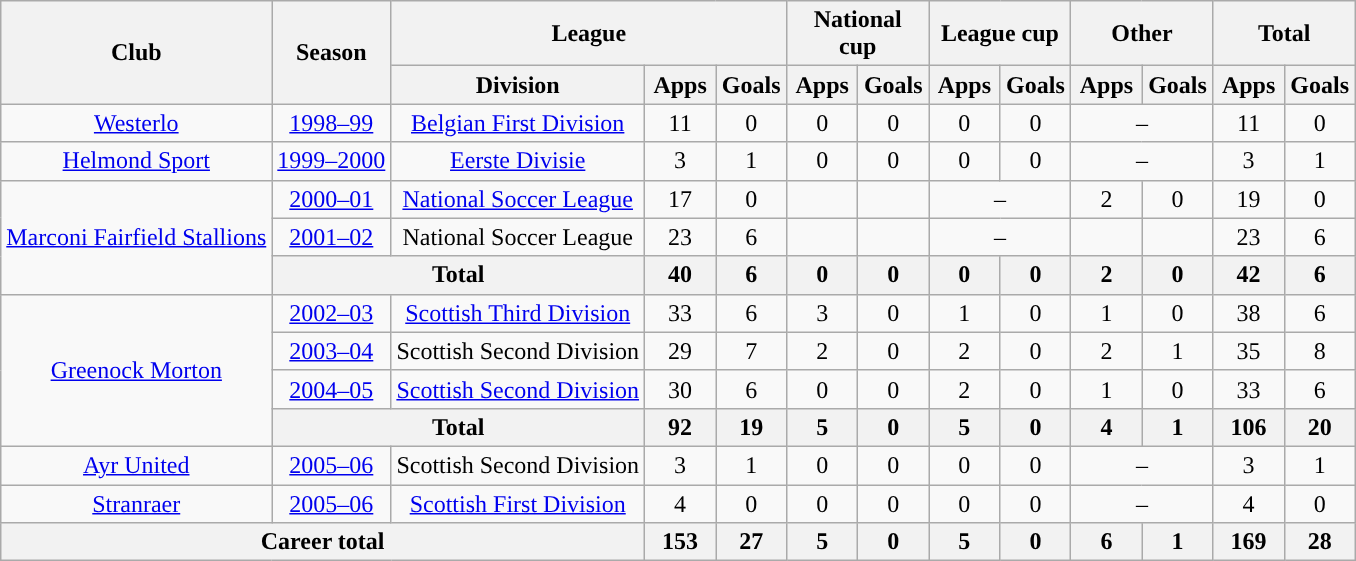<table class="wikitable" style="text-align:center">
<tr>
<th rowspan="2">Club</th>
<th rowspan="2">Season</th>
<th colspan="3">League</th>
<th colspan="2">National cup</th>
<th colspan="2">League cup</th>
<th colspan="2">Other</th>
<th colspan="2">Total</th>
</tr>
<tr>
<th>Division</th>
<th width="40">Apps</th>
<th width="40">Goals</th>
<th width="40">Apps</th>
<th width="40">Goals</th>
<th width="40">Apps</th>
<th width="40">Goals</th>
<th width="40">Apps</th>
<th width="40">Goals</th>
<th width="40">Apps</th>
<th width="40">Goals</th>
</tr>
<tr>
<td><a href='#'>Westerlo</a></td>
<td><a href='#'>1998–99</a></td>
<td><a href='#'>Belgian First Division</a></td>
<td>11</td>
<td>0</td>
<td>0</td>
<td>0</td>
<td>0</td>
<td>0</td>
<td colspan="2">–</td>
<td>11</td>
<td>0</td>
</tr>
<tr>
<td><a href='#'>Helmond Sport</a></td>
<td><a href='#'>1999–2000</a></td>
<td><a href='#'>Eerste Divisie</a></td>
<td>3</td>
<td>1</td>
<td>0</td>
<td>0</td>
<td>0</td>
<td>0</td>
<td colspan="2">–</td>
<td>3</td>
<td>1</td>
</tr>
<tr>
<td rowspan="3"><a href='#'>Marconi Fairfield Stallions</a></td>
<td><a href='#'>2000–01</a></td>
<td><a href='#'>National Soccer League</a></td>
<td>17</td>
<td>0</td>
<td></td>
<td></td>
<td colspan="2">–</td>
<td>2</td>
<td>0</td>
<td>19</td>
<td>0</td>
</tr>
<tr>
<td><a href='#'>2001–02</a></td>
<td>National Soccer League</td>
<td>23</td>
<td>6</td>
<td></td>
<td></td>
<td colspan="2">–</td>
<td></td>
<td></td>
<td>23</td>
<td>6</td>
</tr>
<tr>
<th colspan="2">Total</th>
<th>40</th>
<th>6</th>
<th>0</th>
<th>0</th>
<th>0</th>
<th>0</th>
<th>2</th>
<th>0</th>
<th>42</th>
<th>6</th>
</tr>
<tr>
<td rowspan="4"><a href='#'>Greenock Morton</a></td>
<td><a href='#'>2002–03</a></td>
<td><a href='#'>Scottish Third Division</a></td>
<td>33</td>
<td>6</td>
<td>3</td>
<td>0</td>
<td>1</td>
<td>0</td>
<td>1</td>
<td>0</td>
<td>38</td>
<td>6</td>
</tr>
<tr>
<td><a href='#'>2003–04</a></td>
<td>Scottish Second Division</td>
<td>29</td>
<td>7</td>
<td>2</td>
<td>0</td>
<td>2</td>
<td>0</td>
<td>2</td>
<td>1</td>
<td>35</td>
<td>8</td>
</tr>
<tr>
<td><a href='#'>2004–05</a></td>
<td><a href='#'>Scottish Second Division</a></td>
<td>30</td>
<td>6</td>
<td>0</td>
<td>0</td>
<td>2</td>
<td>0</td>
<td>1</td>
<td>0</td>
<td>33</td>
<td>6</td>
</tr>
<tr>
<th colspan="2">Total</th>
<th>92</th>
<th>19</th>
<th>5</th>
<th>0</th>
<th>5</th>
<th>0</th>
<th>4</th>
<th>1</th>
<th>106</th>
<th>20</th>
</tr>
<tr>
<td><a href='#'>Ayr United</a></td>
<td><a href='#'>2005–06</a></td>
<td>Scottish Second Division</td>
<td>3</td>
<td>1</td>
<td>0</td>
<td>0</td>
<td>0</td>
<td>0</td>
<td colspan="2">–</td>
<td>3</td>
<td>1</td>
</tr>
<tr>
<td><a href='#'>Stranraer</a></td>
<td><a href='#'>2005–06</a></td>
<td><a href='#'>Scottish First Division</a></td>
<td>4</td>
<td>0</td>
<td>0</td>
<td>0</td>
<td>0</td>
<td>0</td>
<td colspan="2">–</td>
<td>4</td>
<td>0</td>
</tr>
<tr>
<th colspan="3">Career total</th>
<th>153</th>
<th>27</th>
<th>5</th>
<th>0</th>
<th>5</th>
<th>0</th>
<th>6</th>
<th>1</th>
<th>169</th>
<th>28</th>
</tr>
</table>
